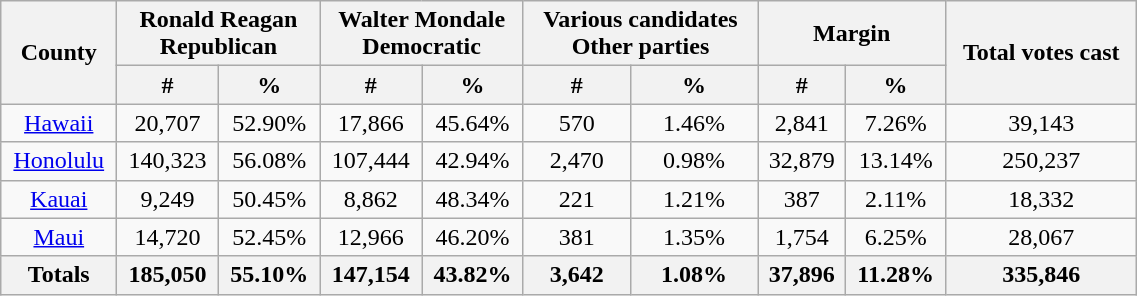<table width="60%"  class="wikitable sortable" style="text-align:center">
<tr>
<th style="text-align:center;" rowspan="2">County</th>
<th style="text-align:center;" colspan="2">Ronald Reagan<br>Republican</th>
<th style="text-align:center;" colspan="2">Walter Mondale<br>Democratic</th>
<th style="text-align:center;" colspan="2">Various candidates<br>Other parties</th>
<th style="text-align:center;" colspan="2">Margin</th>
<th style="text-align:center;" rowspan="2">Total votes cast</th>
</tr>
<tr>
<th style="text-align:center;" data-sort-type="number">#</th>
<th style="text-align:center;" data-sort-type="number">%</th>
<th style="text-align:center;" data-sort-type="number">#</th>
<th style="text-align:center;" data-sort-type="number">%</th>
<th style="text-align:center;" data-sort-type="number">#</th>
<th style="text-align:center;" data-sort-type="number">%</th>
<th style="text-align:center;" data-sort-type="number">#</th>
<th style="text-align:center;" data-sort-type="number">%</th>
</tr>
<tr style="text-align:center;">
<td><a href='#'>Hawaii</a></td>
<td>20,707</td>
<td>52.90%</td>
<td>17,866</td>
<td>45.64%</td>
<td>570</td>
<td>1.46%</td>
<td>2,841</td>
<td>7.26%</td>
<td>39,143</td>
</tr>
<tr style="text-align:center;">
<td><a href='#'>Honolulu</a></td>
<td>140,323</td>
<td>56.08%</td>
<td>107,444</td>
<td>42.94%</td>
<td>2,470</td>
<td>0.98%</td>
<td>32,879</td>
<td>13.14%</td>
<td>250,237</td>
</tr>
<tr style="text-align:center;">
<td><a href='#'>Kauai</a></td>
<td>9,249</td>
<td>50.45%</td>
<td>8,862</td>
<td>48.34%</td>
<td>221</td>
<td>1.21%</td>
<td>387</td>
<td>2.11%</td>
<td>18,332</td>
</tr>
<tr style="text-align:center;">
<td><a href='#'>Maui</a></td>
<td>14,720</td>
<td>52.45%</td>
<td>12,966</td>
<td>46.20%</td>
<td>381</td>
<td>1.35%</td>
<td>1,754</td>
<td>6.25%</td>
<td>28,067</td>
</tr>
<tr>
<th>Totals</th>
<th>185,050</th>
<th>55.10%</th>
<th>147,154</th>
<th>43.82%</th>
<th>3,642</th>
<th>1.08%</th>
<th>37,896</th>
<th>11.28%</th>
<th>335,846</th>
</tr>
</table>
